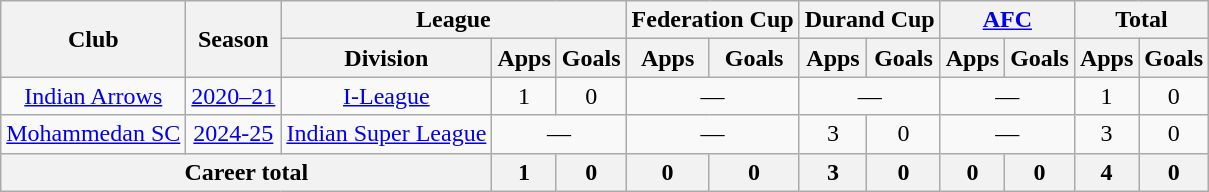<table class="wikitable" style="text-align: center;">
<tr>
<th rowspan="2">Club</th>
<th rowspan="2">Season</th>
<th colspan="3">League</th>
<th colspan="2">Federation Cup</th>
<th colspan="2">Durand Cup</th>
<th colspan="2"><a href='#'>AFC</a></th>
<th colspan="2">Total</th>
</tr>
<tr>
<th>Division</th>
<th>Apps</th>
<th>Goals</th>
<th>Apps</th>
<th>Goals</th>
<th>Apps</th>
<th>Goals</th>
<th>Apps</th>
<th>Goals</th>
<th>Apps</th>
<th>Goals</th>
</tr>
<tr>
<td rowspan="1"><a href='#'>Indian Arrows</a></td>
<td><a href='#'>2020–21</a></td>
<td><a href='#'>I-League</a></td>
<td>1</td>
<td>0</td>
<td colspan="2">—</td>
<td colspan="2">—</td>
<td colspan="2">—</td>
<td>1</td>
<td>0</td>
</tr>
<tr>
<td><a href='#'>Mohammedan SC</a></td>
<td><a href='#'>2024-25</a></td>
<td><a href='#'>Indian Super League</a></td>
<td colspan="2">—</td>
<td colspan="2">—</td>
<td>3</td>
<td>0</td>
<td colspan="2">—</td>
<td>3</td>
<td>0</td>
</tr>
<tr>
<th colspan="3">Career total</th>
<th>1</th>
<th>0</th>
<th>0</th>
<th>0</th>
<th>3</th>
<th>0</th>
<th>0</th>
<th>0</th>
<th>4</th>
<th>0</th>
</tr>
</table>
